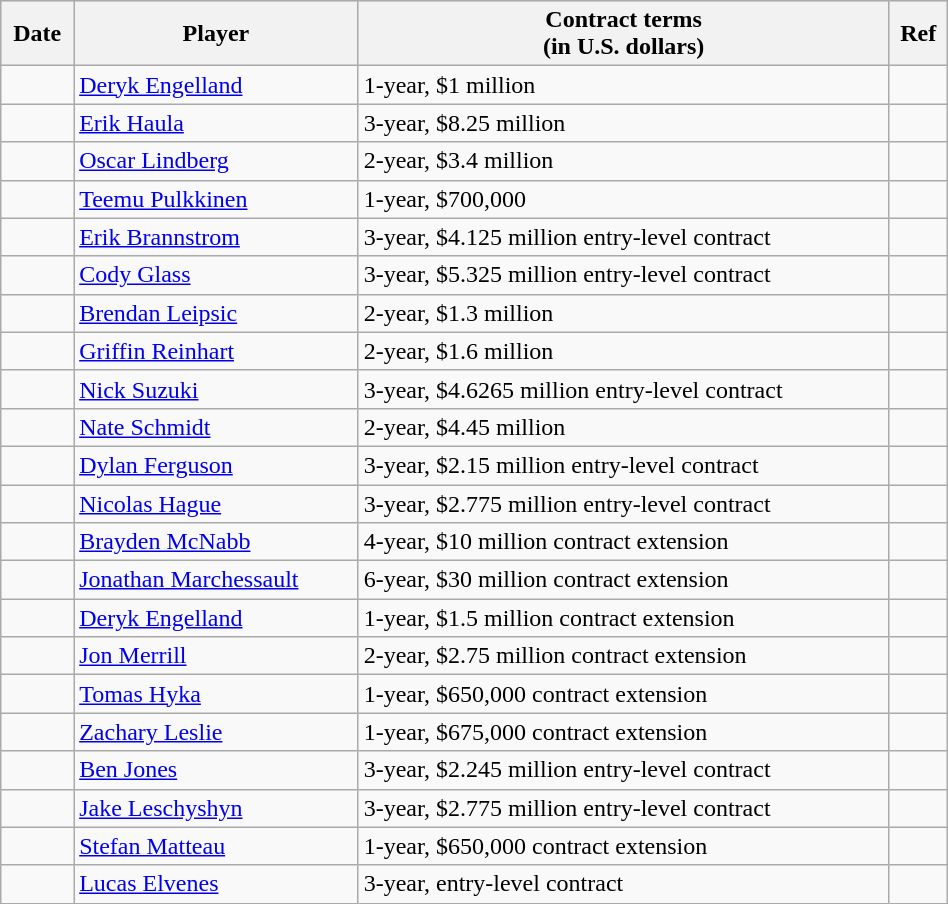<table class="wikitable" style="width:50%;">
<tr style="background:#ddd; text-align:center;">
<th>Date</th>
<th>Player</th>
<th>Contract terms<br>(in U.S. dollars)</th>
<th>Ref</th>
</tr>
<tr>
<td></td>
<td><a href='#'>Deryk Engelland</a></td>
<td>1-year, $1 million</td>
<td></td>
</tr>
<tr>
<td></td>
<td><a href='#'>Erik Haula</a></td>
<td>3-year, $8.25 million</td>
<td></td>
</tr>
<tr>
<td></td>
<td><a href='#'>Oscar Lindberg</a></td>
<td>2-year, $3.4 million</td>
<td></td>
</tr>
<tr>
<td></td>
<td><a href='#'>Teemu Pulkkinen</a></td>
<td>1-year, $700,000</td>
<td></td>
</tr>
<tr>
<td></td>
<td><a href='#'>Erik Brannstrom</a></td>
<td>3-year, $4.125 million entry-level contract</td>
<td></td>
</tr>
<tr>
<td></td>
<td><a href='#'>Cody Glass</a></td>
<td>3-year, $5.325 million entry-level contract</td>
<td></td>
</tr>
<tr>
<td></td>
<td><a href='#'>Brendan Leipsic</a></td>
<td>2-year, $1.3 million</td>
<td></td>
</tr>
<tr>
<td></td>
<td><a href='#'>Griffin Reinhart</a></td>
<td>2-year, $1.6 million</td>
<td></td>
</tr>
<tr>
<td></td>
<td><a href='#'>Nick Suzuki</a></td>
<td>3-year, $4.6265 million entry-level contract</td>
<td></td>
</tr>
<tr>
<td></td>
<td><a href='#'>Nate Schmidt</a></td>
<td>2-year, $4.45 million</td>
<td></td>
</tr>
<tr>
<td></td>
<td><a href='#'>Dylan Ferguson</a></td>
<td>3-year, $2.15 million entry-level contract</td>
<td></td>
</tr>
<tr>
<td></td>
<td><a href='#'>Nicolas Hague</a></td>
<td>3-year, $2.775 million entry-level contract</td>
<td></td>
</tr>
<tr>
<td></td>
<td><a href='#'>Brayden McNabb</a></td>
<td>4-year, $10 million contract extension</td>
<td></td>
</tr>
<tr>
<td></td>
<td><a href='#'>Jonathan Marchessault</a></td>
<td>6-year, $30 million contract extension</td>
<td></td>
</tr>
<tr>
<td></td>
<td><a href='#'>Deryk Engelland</a></td>
<td>1-year, $1.5 million contract extension</td>
<td></td>
</tr>
<tr>
<td></td>
<td><a href='#'>Jon Merrill</a></td>
<td>2-year, $2.75 million contract extension</td>
<td></td>
</tr>
<tr>
<td></td>
<td><a href='#'>Tomas Hyka</a></td>
<td>1-year, $650,000 contract extension</td>
<td></td>
</tr>
<tr>
<td></td>
<td><a href='#'>Zachary Leslie</a></td>
<td>1-year, $675,000 contract extension</td>
<td></td>
</tr>
<tr>
<td></td>
<td><a href='#'>Ben Jones</a></td>
<td>3-year, $2.245 million entry-level contract</td>
<td></td>
</tr>
<tr>
<td></td>
<td><a href='#'>Jake Leschyshyn</a></td>
<td>3-year, $2.775 million entry-level contract</td>
<td></td>
</tr>
<tr>
<td></td>
<td><a href='#'>Stefan Matteau</a></td>
<td>1-year, $650,000 contract extension</td>
<td></td>
</tr>
<tr>
<td></td>
<td><a href='#'>Lucas Elvenes</a></td>
<td>3-year, entry-level contract</td>
<td></td>
</tr>
</table>
